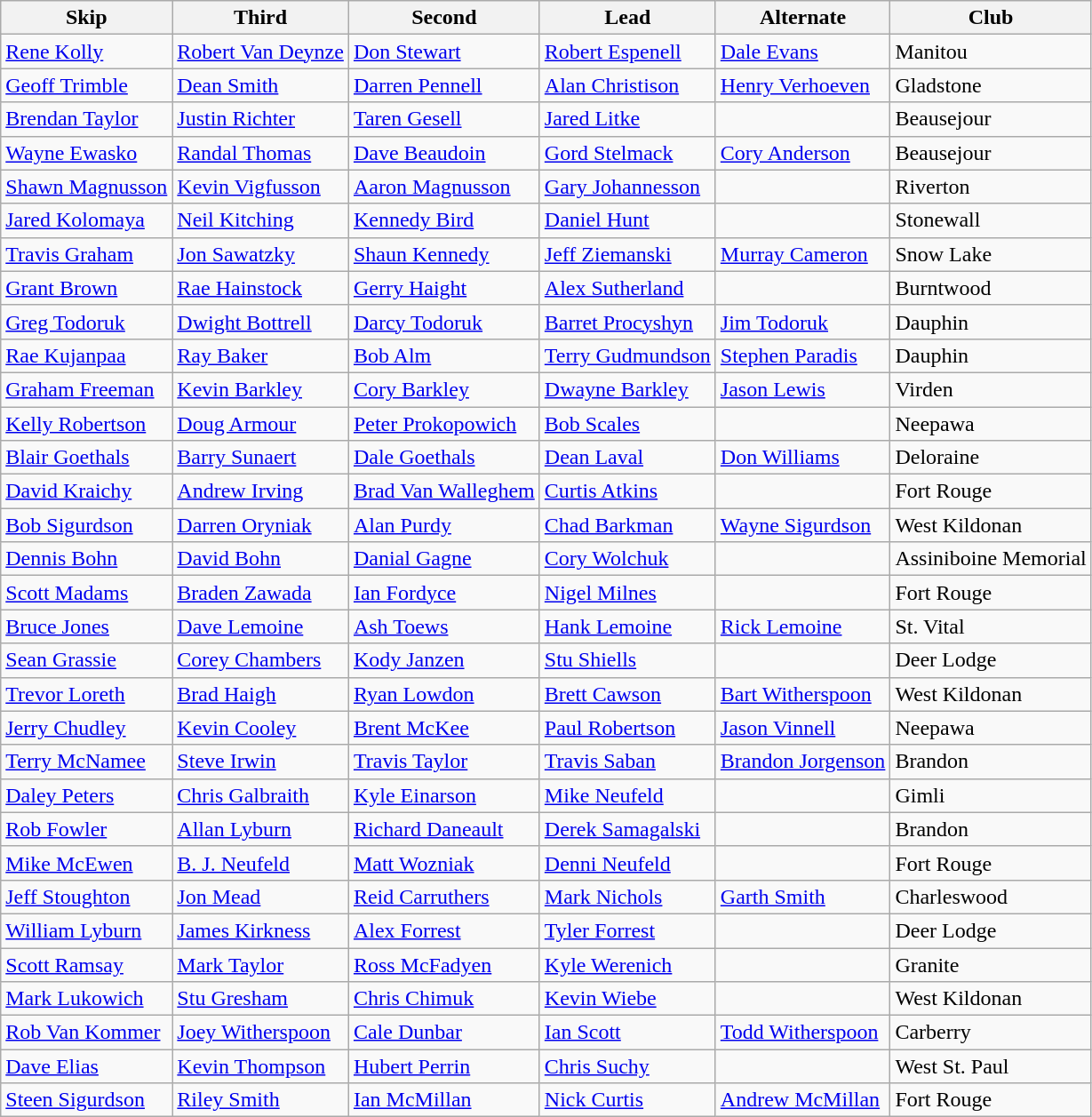<table class="wikitable sortable">
<tr>
<th>Skip</th>
<th>Third</th>
<th>Second</th>
<th>Lead</th>
<th>Alternate</th>
<th>Club</th>
</tr>
<tr>
<td><a href='#'>Rene Kolly</a></td>
<td><a href='#'>Robert Van Deynze</a></td>
<td><a href='#'>Don Stewart</a></td>
<td><a href='#'>Robert Espenell</a></td>
<td><a href='#'>Dale Evans</a></td>
<td>Manitou</td>
</tr>
<tr>
<td><a href='#'>Geoff Trimble</a></td>
<td><a href='#'>Dean Smith</a></td>
<td><a href='#'>Darren Pennell</a></td>
<td><a href='#'>Alan Christison</a></td>
<td><a href='#'>Henry Verhoeven</a></td>
<td>Gladstone</td>
</tr>
<tr>
<td><a href='#'>Brendan Taylor</a></td>
<td><a href='#'>Justin Richter</a></td>
<td><a href='#'>Taren Gesell</a></td>
<td><a href='#'>Jared Litke</a></td>
<td></td>
<td>Beausejour</td>
</tr>
<tr>
<td><a href='#'>Wayne Ewasko</a></td>
<td><a href='#'>Randal Thomas</a></td>
<td><a href='#'>Dave Beaudoin</a></td>
<td><a href='#'>Gord Stelmack</a></td>
<td><a href='#'>Cory Anderson</a></td>
<td>Beausejour</td>
</tr>
<tr>
<td><a href='#'>Shawn Magnusson</a></td>
<td><a href='#'>Kevin Vigfusson</a></td>
<td><a href='#'>Aaron Magnusson</a></td>
<td><a href='#'>Gary Johannesson</a></td>
<td></td>
<td>Riverton</td>
</tr>
<tr>
<td><a href='#'>Jared Kolomaya</a></td>
<td><a href='#'>Neil Kitching</a></td>
<td><a href='#'>Kennedy Bird</a></td>
<td><a href='#'>Daniel Hunt</a></td>
<td></td>
<td>Stonewall</td>
</tr>
<tr>
<td><a href='#'>Travis Graham</a></td>
<td><a href='#'>Jon Sawatzky</a></td>
<td><a href='#'>Shaun Kennedy</a></td>
<td><a href='#'>Jeff Ziemanski</a></td>
<td><a href='#'>Murray Cameron</a></td>
<td>Snow Lake</td>
</tr>
<tr>
<td><a href='#'>Grant Brown</a></td>
<td><a href='#'>Rae Hainstock</a></td>
<td><a href='#'>Gerry Haight</a></td>
<td><a href='#'>Alex Sutherland</a></td>
<td></td>
<td>Burntwood</td>
</tr>
<tr>
<td><a href='#'>Greg Todoruk</a></td>
<td><a href='#'>Dwight Bottrell</a></td>
<td><a href='#'>Darcy Todoruk</a></td>
<td><a href='#'>Barret Procyshyn</a></td>
<td><a href='#'>Jim Todoruk</a></td>
<td>Dauphin</td>
</tr>
<tr>
<td><a href='#'>Rae Kujanpaa</a></td>
<td><a href='#'>Ray Baker</a></td>
<td><a href='#'>Bob Alm</a></td>
<td><a href='#'>Terry Gudmundson</a></td>
<td><a href='#'>Stephen Paradis</a></td>
<td>Dauphin</td>
</tr>
<tr>
<td><a href='#'>Graham Freeman</a></td>
<td><a href='#'>Kevin Barkley</a></td>
<td><a href='#'>Cory Barkley</a></td>
<td><a href='#'>Dwayne Barkley</a></td>
<td><a href='#'>Jason Lewis</a></td>
<td>Virden</td>
</tr>
<tr>
<td><a href='#'>Kelly Robertson</a></td>
<td><a href='#'>Doug Armour</a></td>
<td><a href='#'>Peter Prokopowich</a></td>
<td><a href='#'>Bob Scales</a></td>
<td></td>
<td>Neepawa</td>
</tr>
<tr>
<td><a href='#'>Blair Goethals</a></td>
<td><a href='#'>Barry Sunaert</a></td>
<td><a href='#'>Dale Goethals</a></td>
<td><a href='#'>Dean Laval</a></td>
<td><a href='#'>Don Williams</a></td>
<td>Deloraine</td>
</tr>
<tr>
<td><a href='#'>David Kraichy</a></td>
<td><a href='#'>Andrew Irving</a></td>
<td><a href='#'>Brad Van Walleghem</a></td>
<td><a href='#'>Curtis Atkins</a></td>
<td></td>
<td>Fort Rouge</td>
</tr>
<tr>
<td><a href='#'>Bob Sigurdson</a></td>
<td><a href='#'>Darren Oryniak</a></td>
<td><a href='#'>Alan Purdy</a></td>
<td><a href='#'>Chad Barkman</a></td>
<td><a href='#'>Wayne Sigurdson</a></td>
<td>West Kildonan</td>
</tr>
<tr>
<td><a href='#'>Dennis Bohn</a></td>
<td><a href='#'>David Bohn</a></td>
<td><a href='#'>Danial Gagne</a></td>
<td><a href='#'>Cory Wolchuk</a></td>
<td></td>
<td>Assiniboine Memorial</td>
</tr>
<tr>
<td><a href='#'>Scott Madams</a></td>
<td><a href='#'>Braden Zawada</a></td>
<td><a href='#'>Ian Fordyce</a></td>
<td><a href='#'>Nigel Milnes</a></td>
<td></td>
<td>Fort Rouge</td>
</tr>
<tr>
<td><a href='#'>Bruce Jones</a></td>
<td><a href='#'>Dave Lemoine</a></td>
<td><a href='#'>Ash Toews</a></td>
<td><a href='#'>Hank Lemoine</a></td>
<td><a href='#'>Rick Lemoine</a></td>
<td>St. Vital</td>
</tr>
<tr>
<td><a href='#'>Sean Grassie</a></td>
<td><a href='#'>Corey Chambers</a></td>
<td><a href='#'>Kody Janzen</a></td>
<td><a href='#'>Stu Shiells</a></td>
<td></td>
<td>Deer Lodge</td>
</tr>
<tr>
<td><a href='#'>Trevor Loreth</a></td>
<td><a href='#'>Brad Haigh</a></td>
<td><a href='#'>Ryan Lowdon</a></td>
<td><a href='#'>Brett Cawson</a></td>
<td><a href='#'>Bart Witherspoon</a></td>
<td>West Kildonan</td>
</tr>
<tr>
<td><a href='#'>Jerry Chudley</a></td>
<td><a href='#'>Kevin Cooley</a></td>
<td><a href='#'>Brent McKee</a></td>
<td><a href='#'>Paul Robertson</a></td>
<td><a href='#'>Jason Vinnell</a></td>
<td>Neepawa</td>
</tr>
<tr>
<td><a href='#'>Terry McNamee</a></td>
<td><a href='#'>Steve Irwin</a></td>
<td><a href='#'>Travis Taylor</a></td>
<td><a href='#'>Travis Saban</a></td>
<td><a href='#'>Brandon Jorgenson</a></td>
<td>Brandon</td>
</tr>
<tr>
<td><a href='#'>Daley Peters</a></td>
<td><a href='#'>Chris Galbraith</a></td>
<td><a href='#'>Kyle Einarson</a></td>
<td><a href='#'>Mike Neufeld</a></td>
<td></td>
<td>Gimli</td>
</tr>
<tr>
<td><a href='#'>Rob Fowler</a></td>
<td><a href='#'>Allan Lyburn</a></td>
<td><a href='#'>Richard Daneault</a></td>
<td><a href='#'>Derek Samagalski</a></td>
<td></td>
<td>Brandon</td>
</tr>
<tr>
<td><a href='#'>Mike McEwen</a></td>
<td><a href='#'>B. J. Neufeld</a></td>
<td><a href='#'>Matt Wozniak</a></td>
<td><a href='#'>Denni Neufeld</a></td>
<td></td>
<td>Fort Rouge</td>
</tr>
<tr>
<td><a href='#'>Jeff Stoughton</a></td>
<td><a href='#'>Jon Mead</a></td>
<td><a href='#'>Reid Carruthers</a></td>
<td><a href='#'>Mark Nichols</a></td>
<td><a href='#'>Garth Smith</a></td>
<td>Charleswood</td>
</tr>
<tr>
<td><a href='#'>William Lyburn</a></td>
<td><a href='#'>James Kirkness</a></td>
<td><a href='#'>Alex Forrest</a></td>
<td><a href='#'>Tyler Forrest</a></td>
<td></td>
<td>Deer Lodge</td>
</tr>
<tr>
<td><a href='#'>Scott Ramsay</a></td>
<td><a href='#'>Mark Taylor</a></td>
<td><a href='#'>Ross McFadyen</a></td>
<td><a href='#'>Kyle Werenich</a></td>
<td></td>
<td>Granite</td>
</tr>
<tr>
<td><a href='#'>Mark Lukowich</a></td>
<td><a href='#'>Stu Gresham</a></td>
<td><a href='#'>Chris Chimuk</a></td>
<td><a href='#'>Kevin Wiebe</a></td>
<td></td>
<td>West Kildonan</td>
</tr>
<tr>
<td><a href='#'>Rob Van Kommer</a></td>
<td><a href='#'>Joey Witherspoon</a></td>
<td><a href='#'>Cale Dunbar</a></td>
<td><a href='#'>Ian Scott</a></td>
<td><a href='#'>Todd Witherspoon</a></td>
<td>Carberry</td>
</tr>
<tr>
<td><a href='#'>Dave Elias</a></td>
<td><a href='#'>Kevin Thompson</a></td>
<td><a href='#'>Hubert Perrin</a></td>
<td><a href='#'>Chris Suchy</a></td>
<td></td>
<td>West St. Paul</td>
</tr>
<tr>
<td><a href='#'>Steen Sigurdson</a></td>
<td><a href='#'>Riley Smith</a></td>
<td><a href='#'>Ian McMillan</a></td>
<td><a href='#'>Nick Curtis</a></td>
<td><a href='#'>Andrew McMillan</a></td>
<td>Fort Rouge</td>
</tr>
</table>
